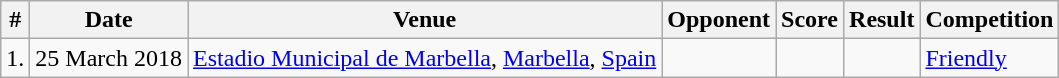<table class="wikitable" style=>
<tr>
<th>#</th>
<th>Date</th>
<th>Venue</th>
<th>Opponent</th>
<th>Score</th>
<th>Result</th>
<th>Competition</th>
</tr>
<tr>
<td>1.</td>
<td>25 March 2018</td>
<td><a href='#'>Estadio Municipal de Marbella</a>, <a href='#'>Marbella</a>, <a href='#'>Spain</a></td>
<td></td>
<td></td>
<td></td>
<td><a href='#'>Friendly</a></td>
</tr>
</table>
